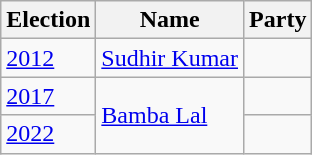<table class="wikitable sortable">
<tr>
<th>Election</th>
<th>Name</th>
<th colspan=2>Party</th>
</tr>
<tr>
<td><a href='#'>2012</a></td>
<td><a href='#'>Sudhir Kumar</a></td>
<td></td>
</tr>
<tr>
<td><a href='#'>2017</a></td>
<td rowspan=2><a href='#'>Bamba Lal</a></td>
<td></td>
</tr>
<tr>
<td><a href='#'>2022</a></td>
</tr>
</table>
